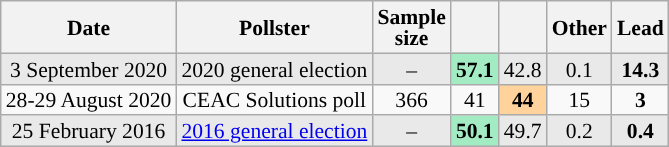<table class="wikitable sortable" style="text-align:center;font-size:90%;line-height:14px;">
<tr>
<th>Date</th>
<th>Pollster</th>
<th>Sample<br>size</th>
<th style="background:"><a href='#'></a></th>
<th style="background:"><a href='#'></a></th>
<th>Other</th>
<th>Lead</th>
</tr>
<tr style="background:#E9E9E9;">
<td>3 September 2020</td>
<td>2020 general election</td>
<td>–</td>
<td style="background:#a3ebc3;"><strong>57.1</strong></td>
<td>42.8</td>
<td>0.1</td>
<td style="background:"><strong>14.3</strong></td>
</tr>
<tr>
<td>28-29 August 2020</td>
<td>CEAC Solutions poll</td>
<td>366</td>
<td>41</td>
<td style="background:#FFD39B"><strong>44</strong></td>
<td>15</td>
<td style="background:"><strong>3</strong></td>
</tr>
<tr style="background:#E9E9E9;">
<td>25 February 2016</td>
<td><a href='#'>2016 general election</a></td>
<td>–</td>
<td style="background:#a3ebc3;"><strong>50.1</strong></td>
<td>49.7</td>
<td>0.2</td>
<td style="background:"><strong>0.4</strong></td>
</tr>
</table>
